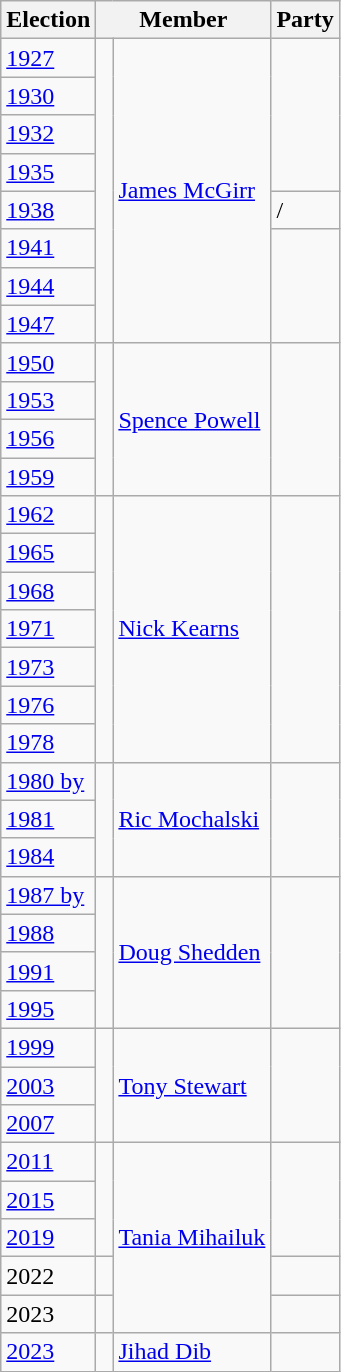<table class="wikitable">
<tr>
<th>Election</th>
<th colspan="2">Member</th>
<th>Party</th>
</tr>
<tr>
<td><a href='#'>1927</a></td>
<td rowspan="8" > </td>
<td rowspan="8"><a href='#'>James McGirr</a></td>
<td rowspan="4"></td>
</tr>
<tr>
<td><a href='#'>1930</a></td>
</tr>
<tr>
<td><a href='#'>1932</a></td>
</tr>
<tr>
<td><a href='#'>1935</a></td>
</tr>
<tr>
<td><a href='#'>1938</a></td>
<td> / </td>
</tr>
<tr>
<td><a href='#'>1941</a></td>
<td rowspan="3"></td>
</tr>
<tr>
<td><a href='#'>1944</a></td>
</tr>
<tr>
<td><a href='#'>1947</a></td>
</tr>
<tr>
<td><a href='#'>1950</a></td>
<td rowspan="4" > </td>
<td rowspan="4"><a href='#'>Spence Powell</a></td>
<td rowspan="4"></td>
</tr>
<tr>
<td><a href='#'>1953</a></td>
</tr>
<tr>
<td><a href='#'>1956</a></td>
</tr>
<tr>
<td><a href='#'>1959</a></td>
</tr>
<tr>
<td><a href='#'>1962</a></td>
<td rowspan="7" > </td>
<td rowspan="7"><a href='#'>Nick Kearns</a></td>
<td rowspan="7"></td>
</tr>
<tr>
<td><a href='#'>1965</a></td>
</tr>
<tr>
<td><a href='#'>1968</a></td>
</tr>
<tr>
<td><a href='#'>1971</a></td>
</tr>
<tr>
<td><a href='#'>1973</a></td>
</tr>
<tr>
<td><a href='#'>1976</a></td>
</tr>
<tr>
<td><a href='#'>1978</a></td>
</tr>
<tr>
<td><a href='#'>1980 by</a></td>
<td rowspan="3" > </td>
<td rowspan="3"><a href='#'>Ric Mochalski</a></td>
<td rowspan="3"></td>
</tr>
<tr>
<td><a href='#'>1981</a></td>
</tr>
<tr>
<td><a href='#'>1984</a></td>
</tr>
<tr>
<td><a href='#'>1987 by</a></td>
<td rowspan="4" > </td>
<td rowspan="4"><a href='#'>Doug Shedden</a></td>
<td rowspan="4"></td>
</tr>
<tr>
<td><a href='#'>1988</a></td>
</tr>
<tr>
<td><a href='#'>1991</a></td>
</tr>
<tr>
<td><a href='#'>1995</a></td>
</tr>
<tr>
<td><a href='#'>1999</a></td>
<td rowspan="3" > </td>
<td rowspan="3"><a href='#'>Tony Stewart</a></td>
<td rowspan="3"></td>
</tr>
<tr>
<td><a href='#'>2003</a></td>
</tr>
<tr>
<td><a href='#'>2007</a></td>
</tr>
<tr>
<td><a href='#'>2011</a></td>
<td rowspan="3" > </td>
<td rowspan="5"><a href='#'>Tania Mihailuk</a></td>
<td rowspan="3"></td>
</tr>
<tr>
<td><a href='#'>2015</a></td>
</tr>
<tr>
<td><a href='#'>2019</a></td>
</tr>
<tr>
<td>2022</td>
<td rowspan="1" > </td>
<td rowspan="1"></td>
</tr>
<tr>
<td>2023</td>
<td rowspan="1" > </td>
<td rowspan="1"></td>
</tr>
<tr>
<td><a href='#'>2023</a></td>
<td rowspan="1" > </td>
<td rowspan="1"><a href='#'>Jihad Dib</a></td>
<td rowspan="1"></td>
</tr>
</table>
